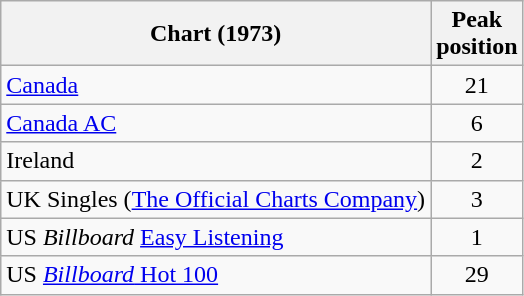<table class="wikitable sortable">
<tr>
<th>Chart (1973)</th>
<th>Peak<br>position</th>
</tr>
<tr>
<td><a href='#'>Canada</a></td>
<td align="center">21</td>
</tr>
<tr>
<td><a href='#'>Canada AC</a></td>
<td align="center">6</td>
</tr>
<tr>
<td>Ireland</td>
<td align="center">2</td>
</tr>
<tr>
<td>UK Singles (<a href='#'>The Official Charts Company</a>)</td>
<td align="center">3</td>
</tr>
<tr>
<td align="left">US <em>Billboard</em> <a href='#'>Easy Listening</a></td>
<td align="center">1</td>
</tr>
<tr>
<td align="left">US <a href='#'><em>Billboard</em> Hot 100</a></td>
<td align="center">29</td>
</tr>
</table>
